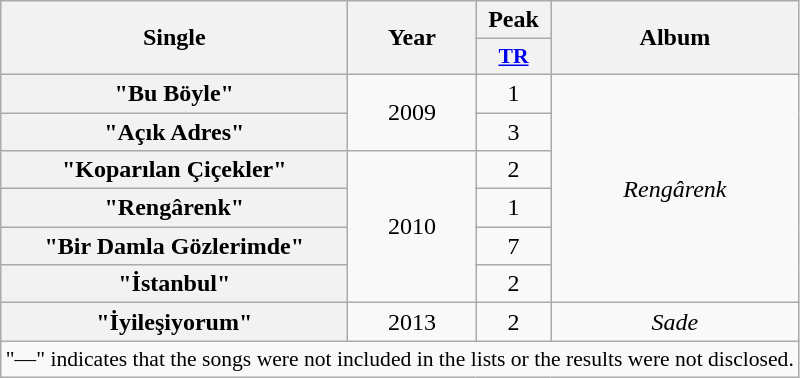<table class="wikitable plainrowheaders" style="text-align:center;">
<tr>
<th scope="col" rowspan="2" style="width:14em;">Single</th>
<th scope="col" rowspan="2">Year</th>
<th scope="col">Peak</th>
<th scope="col" rowspan="2">Album</th>
</tr>
<tr>
<th scope="col" style="width:3em;font-size:90%;"><a href='#'>TR</a><br></th>
</tr>
<tr>
<th scope="row">"Bu Böyle"</th>
<td rowspan="2">2009</td>
<td>1</td>
<td rowspan="6"><em>Rengârenk</em></td>
</tr>
<tr>
<th scope="row">"Açık Adres"</th>
<td>3</td>
</tr>
<tr>
<th scope="row">"Koparılan Çiçekler"</th>
<td rowspan="4">2010</td>
<td>2</td>
</tr>
<tr>
<th scope="row">"Rengârenk"</th>
<td>1</td>
</tr>
<tr>
<th scope="row">"Bir Damla Gözlerimde"</th>
<td>7</td>
</tr>
<tr>
<th scope="row">"İstanbul"</th>
<td>2</td>
</tr>
<tr>
<th scope="row">"İyileşiyorum"</th>
<td>2013</td>
<td>2</td>
<td><em>Sade</em></td>
</tr>
<tr>
<td colspan="5" style="font-size:90%">"—" indicates that the songs were not included in the lists or the results were not disclosed.</td>
</tr>
</table>
